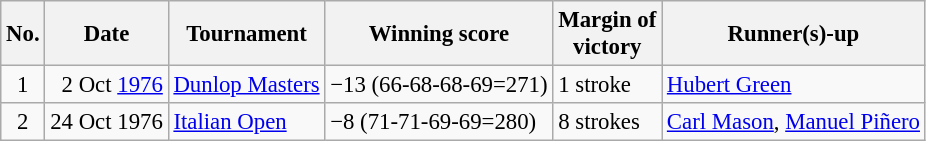<table class="wikitable" style="font-size:95%;">
<tr>
<th>No.</th>
<th>Date</th>
<th>Tournament</th>
<th>Winning score</th>
<th>Margin of<br>victory</th>
<th>Runner(s)-up</th>
</tr>
<tr>
<td align=center>1</td>
<td align=right>2 Oct <a href='#'>1976</a></td>
<td><a href='#'>Dunlop Masters</a></td>
<td>−13 (66-68-68-69=271)</td>
<td>1 stroke</td>
<td> <a href='#'>Hubert Green</a></td>
</tr>
<tr>
<td align=center>2</td>
<td align=right>24 Oct 1976</td>
<td><a href='#'>Italian Open</a></td>
<td>−8 (71-71-69-69=280)</td>
<td>8 strokes</td>
<td> <a href='#'>Carl Mason</a>,  <a href='#'>Manuel Piñero</a></td>
</tr>
</table>
